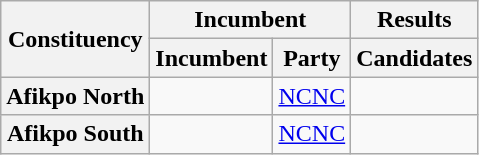<table class="wikitable sortable">
<tr>
<th rowspan="2">Constituency</th>
<th colspan="2">Incumbent</th>
<th>Results</th>
</tr>
<tr valign="bottom">
<th>Incumbent</th>
<th>Party</th>
<th>Candidates</th>
</tr>
<tr>
<th>Afikpo North</th>
<td></td>
<td><a href='#'>NCNC</a></td>
<td nowrap=""></td>
</tr>
<tr>
<th>Afikpo South</th>
<td></td>
<td><a href='#'>NCNC</a></td>
<td nowrap=""></td>
</tr>
</table>
